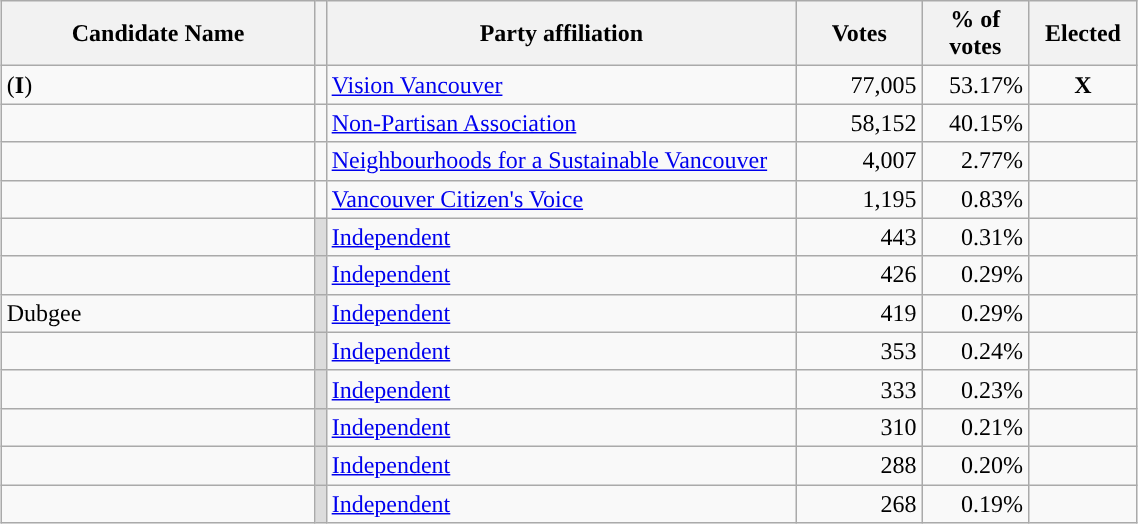<table class="wikitable sortable" style="text-align:center; margin:5px; width: 60%">
<tr>
<th style="width:20%;">Candidate Name</th>
<th style="width:0.05%;"></th>
<th style="width:30%;">Party affiliation</th>
<th style="width:8%;">Votes</th>
<th style="width:5%;">% of votes</th>
<th style="width:5%;">Elected</th>
</tr>
<tr>
<td align="left">(<strong>I</strong>) </td>
<td style="background:"></td>
<td align="left"><a href='#'>Vision Vancouver</a></td>
<td align="right">77,005</td>
<td align="right">53.17%</td>
<td><strong>X</strong></td>
</tr>
<tr>
<td align="left"></td>
<td style="background:"></td>
<td align="left"><a href='#'>Non-Partisan Association</a></td>
<td align="right">58,152</td>
<td align="right">40.15%</td>
<td></td>
</tr>
<tr>
<td align="left"></td>
<td style="background:"></td>
<td align="left"><a href='#'>Neighbourhoods for a Sustainable Vancouver</a></td>
<td align="right">4,007</td>
<td align="right">2.77%</td>
<td></td>
</tr>
<tr>
<td align="left"></td>
<td style="background:"></td>
<td align="left"><a href='#'>Vancouver Citizen's Voice</a></td>
<td align="right">1,195</td>
<td align="right">0.83%</td>
<td></td>
</tr>
<tr>
<td align="left"></td>
<td style="background:gainsboro;"></td>
<td align="left"><a href='#'>Independent</a></td>
<td align="right">443</td>
<td align="right">0.31%</td>
<td></td>
</tr>
<tr>
<td align="left"></td>
<td style="background:gainsboro;"></td>
<td align="left"><a href='#'>Independent</a></td>
<td align="right">426</td>
<td align="right">0.29%</td>
<td></td>
</tr>
<tr>
<td align="left">Dubgee</td>
<td style="background:gainsboro;"></td>
<td align="left"><a href='#'>Independent</a></td>
<td align="right">419</td>
<td align="right">0.29%</td>
<td></td>
</tr>
<tr>
<td align="left"></td>
<td style="background:gainsboro;"></td>
<td align="left"><a href='#'>Independent</a></td>
<td align="right">353</td>
<td align="right">0.24%</td>
<td></td>
</tr>
<tr>
<td align="left"></td>
<td style="background:gainsboro;"></td>
<td align="left"><a href='#'>Independent</a></td>
<td align="right">333</td>
<td align="right">0.23%</td>
<td></td>
</tr>
<tr>
<td align="left"></td>
<td style="background:gainsboro;"></td>
<td align="left"><a href='#'>Independent</a></td>
<td align="right">310</td>
<td align="right">0.21%</td>
<td></td>
</tr>
<tr>
<td align="left"></td>
<td style="background:gainsboro;"></td>
<td align="left"><a href='#'>Independent</a></td>
<td align="right">288</td>
<td align="right">0.20%</td>
<td></td>
</tr>
<tr>
<td align="left"></td>
<td style="background:gainsboro;"></td>
<td align="left"><a href='#'>Independent</a></td>
<td align="right">268</td>
<td align="right">0.19%</td>
<td></td>
</tr>
</table>
